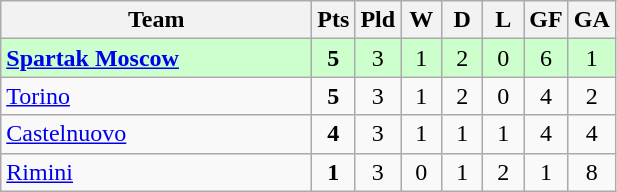<table class="wikitable" style="text-align:center;">
<tr>
<th width=200>Team</th>
<th width=20>Pts</th>
<th width=20>Pld</th>
<th width=20>W</th>
<th width=20>D</th>
<th width=20>L</th>
<th width=20>GF</th>
<th width=20>GA</th>
</tr>
<tr style="background:#ccffcc">
<td style="text-align:left">  <strong><a href='#'>Spartak Moscow</a></strong></td>
<td><strong>5</strong></td>
<td>3</td>
<td>1</td>
<td>2</td>
<td>0</td>
<td>6</td>
<td>1</td>
</tr>
<tr>
<td style="text-align:left"> <a href='#'>Torino</a></td>
<td><strong>5</strong></td>
<td>3</td>
<td>1</td>
<td>2</td>
<td>0</td>
<td>4</td>
<td>2</td>
</tr>
<tr>
<td style="text-align:left"> <a href='#'>Castelnuovo</a></td>
<td><strong>4</strong></td>
<td>3</td>
<td>1</td>
<td>1</td>
<td>1</td>
<td>4</td>
<td>4</td>
</tr>
<tr>
<td style="text-align:left"> <a href='#'>Rimini</a></td>
<td><strong>1</strong></td>
<td>3</td>
<td>0</td>
<td>1</td>
<td>2</td>
<td>1</td>
<td>8</td>
</tr>
</table>
